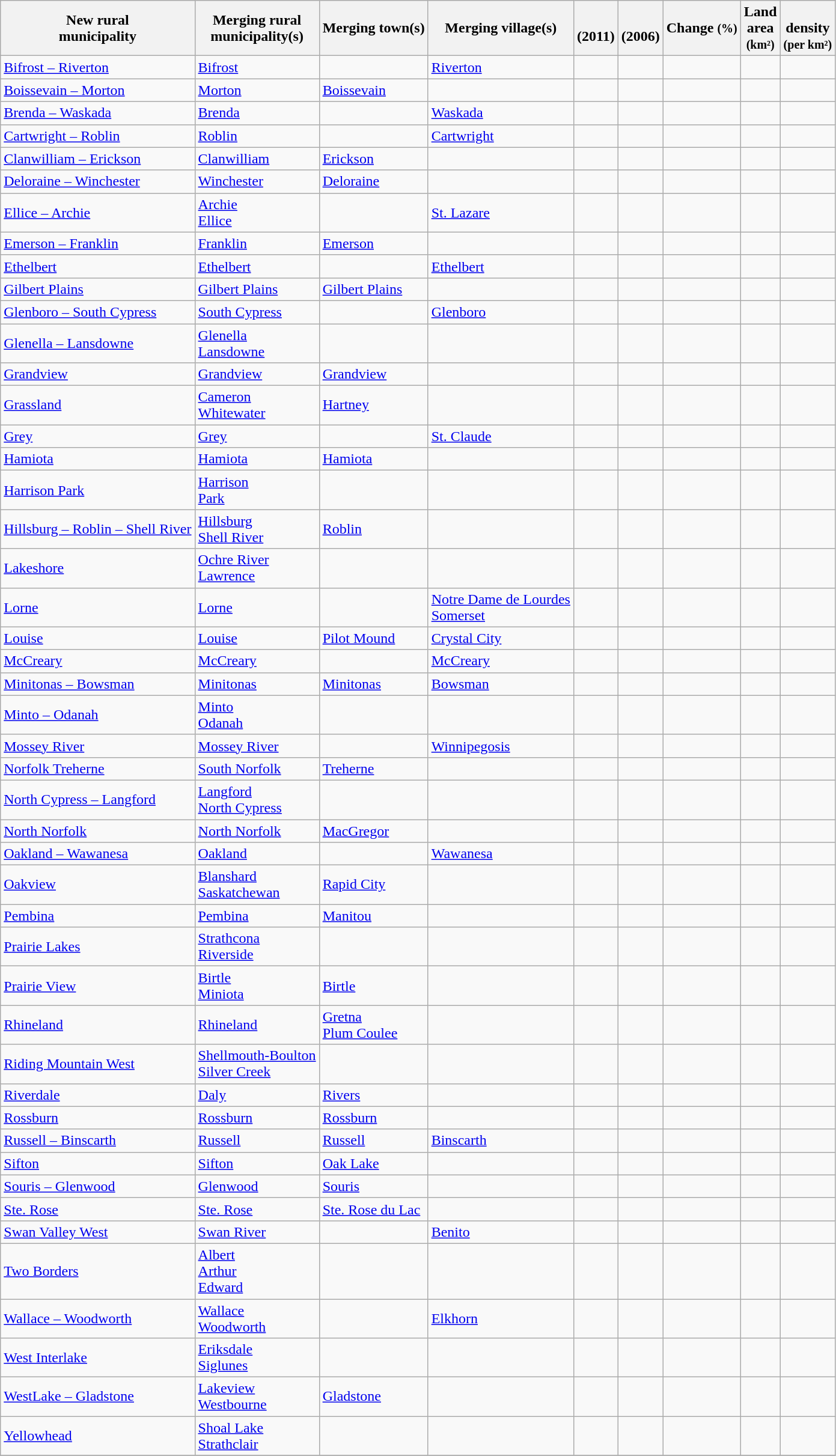<table class="wikitable sortable">
<tr>
<th scope="col">New rural<br>municipality</th>
<th scope="col">Merging rural<br>municipality(s)</th>
<th scope="col">Merging town(s)</th>
<th scope="col">Merging village(s)</th>
<th scope="col"><br>(2011)</th>
<th scope="col"><br>(2006)</th>
<th scope="col">Change <small>(%)</small></th>
<th scope="col">Land<br>area<br><small>(km²)</small></th>
<th scope="col"><br>density<br><small>(per km²)</small></th>
</tr>
<tr>
<td scope="row"><a href='#'>Bifrost – Riverton</a></td>
<td><a href='#'>Bifrost</a></td>
<td></td>
<td><a href='#'>Riverton</a></td>
<td align=center></td>
<td align=center></td>
<td align=center></td>
<td align=center></td>
<td align=center></td>
</tr>
<tr>
<td scope="row"><a href='#'>Boissevain – Morton</a></td>
<td><a href='#'>Morton</a></td>
<td><a href='#'>Boissevain</a></td>
<td></td>
<td align=center></td>
<td align=center></td>
<td align=center></td>
<td align=center></td>
<td align=center></td>
</tr>
<tr>
<td scope="row"><a href='#'>Brenda – Waskada</a></td>
<td><a href='#'>Brenda</a></td>
<td></td>
<td><a href='#'>Waskada</a></td>
<td align=center></td>
<td align=center></td>
<td align=center></td>
<td align=center></td>
<td align=center></td>
</tr>
<tr>
<td scope="row"><a href='#'>Cartwright – Roblin</a></td>
<td><a href='#'>Roblin</a></td>
<td></td>
<td><a href='#'>Cartwright</a></td>
<td align=center></td>
<td align=center></td>
<td align=center></td>
<td align=center></td>
<td align=center></td>
</tr>
<tr>
<td scope="row"><a href='#'>Clanwilliam – Erickson</a></td>
<td><a href='#'>Clanwilliam</a></td>
<td><a href='#'>Erickson</a></td>
<td></td>
<td align=center></td>
<td align=center></td>
<td align=center></td>
<td align=center></td>
<td align=center></td>
</tr>
<tr>
<td scope="row"><a href='#'>Deloraine – Winchester</a></td>
<td><a href='#'>Winchester</a></td>
<td><a href='#'>Deloraine</a></td>
<td></td>
<td align=center></td>
<td align=center></td>
<td align=center></td>
<td align=center></td>
<td align=center></td>
</tr>
<tr>
<td scope="row"><a href='#'>Ellice – Archie</a></td>
<td><a href='#'>Archie</a><br><a href='#'>Ellice</a></td>
<td></td>
<td><a href='#'>St. Lazare</a></td>
<td align=center></td>
<td align=center></td>
<td align=center></td>
<td align=center></td>
<td align=center></td>
</tr>
<tr>
<td scope="row"><a href='#'>Emerson – Franklin</a></td>
<td><a href='#'>Franklin</a></td>
<td><a href='#'>Emerson</a></td>
<td></td>
<td align=center></td>
<td align=center></td>
<td align=center></td>
<td align=center></td>
<td align=center></td>
</tr>
<tr>
<td scope="row"><a href='#'>Ethelbert</a></td>
<td><a href='#'>Ethelbert</a></td>
<td></td>
<td><a href='#'>Ethelbert</a></td>
<td align=center></td>
<td align=center></td>
<td align=center></td>
<td align=center></td>
<td align=center></td>
</tr>
<tr>
<td scope="row"><a href='#'>Gilbert Plains</a></td>
<td><a href='#'>Gilbert Plains</a></td>
<td><a href='#'>Gilbert Plains</a></td>
<td></td>
<td align=center></td>
<td align=center></td>
<td align=center></td>
<td align=center></td>
<td align=center></td>
</tr>
<tr>
<td scope="row"><a href='#'>Glenboro – South Cypress</a></td>
<td><a href='#'>South Cypress</a></td>
<td></td>
<td><a href='#'>Glenboro</a></td>
<td align=center></td>
<td align=center></td>
<td align=center></td>
<td align=center></td>
<td align=center></td>
</tr>
<tr>
<td scope="row"><a href='#'>Glenella – Lansdowne</a></td>
<td><a href='#'>Glenella</a><br><a href='#'>Lansdowne</a></td>
<td></td>
<td></td>
<td align=center></td>
<td align=center></td>
<td align=center></td>
<td align=center></td>
<td align=center></td>
</tr>
<tr>
<td scope="row"><a href='#'>Grandview</a></td>
<td><a href='#'>Grandview</a></td>
<td><a href='#'>Grandview</a></td>
<td></td>
<td align=center></td>
<td align=center></td>
<td align=center></td>
<td align=center></td>
<td align=center></td>
</tr>
<tr>
<td scope="row"><a href='#'>Grassland</a></td>
<td><a href='#'>Cameron</a><br><a href='#'>Whitewater</a></td>
<td><a href='#'>Hartney</a></td>
<td></td>
<td align=center></td>
<td align=center></td>
<td align=center></td>
<td align=center></td>
<td align=center></td>
</tr>
<tr>
<td scope="row"><a href='#'>Grey</a></td>
<td><a href='#'>Grey</a></td>
<td></td>
<td><a href='#'>St. Claude</a></td>
<td align=center></td>
<td align=center></td>
<td align=center></td>
<td align=center></td>
<td align=center></td>
</tr>
<tr>
<td scope="row"><a href='#'>Hamiota</a></td>
<td><a href='#'>Hamiota</a></td>
<td><a href='#'>Hamiota</a></td>
<td></td>
<td align=center></td>
<td align=center></td>
<td align=center></td>
<td align=center></td>
<td align=center></td>
</tr>
<tr>
<td scope="row"><a href='#'>Harrison Park</a></td>
<td><a href='#'>Harrison</a><br><a href='#'>Park</a></td>
<td></td>
<td></td>
<td align=center></td>
<td align=center></td>
<td align=center></td>
<td align=center></td>
<td align=center></td>
</tr>
<tr>
<td scope="row"><a href='#'>Hillsburg – Roblin – Shell River</a></td>
<td><a href='#'>Hillsburg</a><br><a href='#'>Shell River</a></td>
<td><a href='#'>Roblin</a></td>
<td></td>
<td align=center></td>
<td align=center></td>
<td align=center></td>
<td align=center></td>
<td align=center></td>
</tr>
<tr>
<td scope="row"><a href='#'>Lakeshore</a></td>
<td><a href='#'>Ochre River</a><br><a href='#'>Lawrence</a></td>
<td></td>
<td></td>
<td align=center></td>
<td align=center></td>
<td align=center></td>
<td align=center></td>
<td align=center></td>
</tr>
<tr>
<td scope="row"><a href='#'>Lorne</a></td>
<td><a href='#'>Lorne</a></td>
<td></td>
<td><a href='#'>Notre Dame de Lourdes</a><br><a href='#'>Somerset</a></td>
<td align=center></td>
<td align=center></td>
<td align=center></td>
<td align=center></td>
<td align=center></td>
</tr>
<tr>
<td scope="row"><a href='#'>Louise</a></td>
<td><a href='#'>Louise</a></td>
<td><a href='#'>Pilot Mound</a></td>
<td><a href='#'>Crystal City</a></td>
<td align=center></td>
<td align=center></td>
<td align=center></td>
<td align=center></td>
<td align=center></td>
</tr>
<tr>
<td scope="row"><a href='#'>McCreary</a></td>
<td><a href='#'>McCreary</a></td>
<td></td>
<td><a href='#'>McCreary</a></td>
<td align=center></td>
<td align=center></td>
<td align=center></td>
<td align=center></td>
<td align=center></td>
</tr>
<tr>
<td scope="row"><a href='#'>Minitonas – Bowsman</a></td>
<td><a href='#'>Minitonas</a></td>
<td><a href='#'>Minitonas</a></td>
<td><a href='#'>Bowsman</a></td>
<td align=center></td>
<td align=center></td>
<td align=center></td>
<td align=center></td>
<td align=center></td>
</tr>
<tr>
<td scope="row"><a href='#'>Minto – Odanah</a></td>
<td><a href='#'>Minto</a><br><a href='#'>Odanah</a></td>
<td></td>
<td></td>
<td align=center></td>
<td align=center></td>
<td align=center></td>
<td align=center></td>
<td align=center></td>
</tr>
<tr>
<td scope="row"><a href='#'>Mossey River</a></td>
<td><a href='#'>Mossey River</a></td>
<td></td>
<td><a href='#'>Winnipegosis</a></td>
<td align=center></td>
<td align=center></td>
<td align=center></td>
<td align=center></td>
<td align=center></td>
</tr>
<tr>
<td scope="row"><a href='#'>Norfolk Treherne</a></td>
<td><a href='#'>South Norfolk</a></td>
<td><a href='#'>Treherne</a></td>
<td></td>
<td align=center></td>
<td align=center></td>
<td align=center></td>
<td align=center></td>
<td align=center></td>
</tr>
<tr>
<td scope="row"><a href='#'>North Cypress – Langford</a></td>
<td><a href='#'>Langford</a><br><a href='#'>North Cypress</a></td>
<td></td>
<td></td>
<td align=center></td>
<td align=center></td>
<td align=center></td>
<td align=center></td>
<td align=center></td>
</tr>
<tr>
<td scope="row"><a href='#'>North Norfolk</a></td>
<td><a href='#'>North Norfolk</a></td>
<td><a href='#'>MacGregor</a></td>
<td></td>
<td align=center></td>
<td align=center></td>
<td align=center></td>
<td align=center></td>
<td align=center></td>
</tr>
<tr>
<td scope="row"><a href='#'>Oakland – Wawanesa</a></td>
<td><a href='#'>Oakland</a></td>
<td></td>
<td><a href='#'>Wawanesa</a></td>
<td align=center></td>
<td align=center></td>
<td align=center></td>
<td align=center></td>
<td align=center></td>
</tr>
<tr>
<td scope="row"><a href='#'>Oakview</a></td>
<td><a href='#'>Blanshard</a><br><a href='#'>Saskatchewan</a></td>
<td><a href='#'>Rapid City</a></td>
<td></td>
<td align=center></td>
<td align=center></td>
<td align=center></td>
<td align=center></td>
<td align=center></td>
</tr>
<tr>
<td scope="row"><a href='#'>Pembina</a></td>
<td><a href='#'>Pembina</a></td>
<td><a href='#'>Manitou</a></td>
<td></td>
<td align=center></td>
<td align=center></td>
<td align=center></td>
<td align=center></td>
<td align=center></td>
</tr>
<tr>
<td scope="row"><a href='#'>Prairie Lakes</a></td>
<td><a href='#'>Strathcona</a><br><a href='#'>Riverside</a></td>
<td></td>
<td></td>
<td align=center></td>
<td align=center></td>
<td align=center></td>
<td align=center></td>
<td align=center></td>
</tr>
<tr>
<td scope="row"><a href='#'>Prairie View</a></td>
<td><a href='#'>Birtle</a><br><a href='#'>Miniota</a></td>
<td><a href='#'>Birtle</a></td>
<td></td>
<td align=center></td>
<td align=center></td>
<td align=center></td>
<td align=center></td>
<td align=center></td>
</tr>
<tr>
<td scope="row"><a href='#'>Rhineland</a></td>
<td><a href='#'>Rhineland</a></td>
<td><a href='#'>Gretna</a><br><a href='#'>Plum Coulee</a></td>
<td></td>
<td align=center></td>
<td align=center></td>
<td align=center></td>
<td align=center></td>
<td align=center></td>
</tr>
<tr>
<td scope="row"><a href='#'>Riding Mountain West</a></td>
<td><a href='#'>Shellmouth-Boulton</a><br><a href='#'>Silver Creek</a></td>
<td></td>
<td></td>
<td align=center></td>
<td align=center></td>
<td align=center></td>
<td align=center></td>
<td align=center></td>
</tr>
<tr>
<td scope="row"><a href='#'>Riverdale</a></td>
<td><a href='#'>Daly</a></td>
<td><a href='#'>Rivers</a></td>
<td></td>
<td align=center></td>
<td align=center></td>
<td align=center></td>
<td align=center></td>
<td align=center></td>
</tr>
<tr>
<td scope="row"><a href='#'>Rossburn</a></td>
<td><a href='#'>Rossburn</a></td>
<td><a href='#'>Rossburn</a></td>
<td></td>
<td align=center></td>
<td align=center></td>
<td align=center></td>
<td align=center></td>
<td align=center></td>
</tr>
<tr>
<td scope="row"><a href='#'>Russell – Binscarth</a></td>
<td><a href='#'>Russell</a></td>
<td><a href='#'>Russell</a></td>
<td><a href='#'>Binscarth</a></td>
<td align=center></td>
<td align=center></td>
<td align=center></td>
<td align=center></td>
<td align=center></td>
</tr>
<tr>
<td scope="row"><a href='#'>Sifton</a></td>
<td><a href='#'>Sifton</a></td>
<td><a href='#'>Oak Lake</a></td>
<td></td>
<td align=center></td>
<td align=center></td>
<td align=center></td>
<td align=center></td>
<td align=center></td>
</tr>
<tr>
<td scope="row"><a href='#'>Souris – Glenwood</a></td>
<td><a href='#'>Glenwood</a></td>
<td><a href='#'>Souris</a></td>
<td></td>
<td align=center></td>
<td align=center></td>
<td align=center></td>
<td align=center></td>
<td align=center></td>
</tr>
<tr>
<td scope="row"><a href='#'>Ste. Rose</a></td>
<td><a href='#'>Ste. Rose</a></td>
<td><a href='#'>Ste. Rose du Lac</a></td>
<td></td>
<td align=center></td>
<td align=center></td>
<td align=center></td>
<td align=center></td>
<td align=center></td>
</tr>
<tr>
<td scope="row"><a href='#'>Swan Valley West</a></td>
<td><a href='#'>Swan River</a></td>
<td></td>
<td><a href='#'>Benito</a></td>
<td align=center></td>
<td align=center></td>
<td align=center></td>
<td align=center></td>
<td align=center></td>
</tr>
<tr>
<td scope="row"><a href='#'>Two Borders</a></td>
<td><a href='#'>Albert</a><br><a href='#'>Arthur</a><br><a href='#'>Edward</a></td>
<td></td>
<td></td>
<td align=center></td>
<td align=center></td>
<td align=center></td>
<td align=center></td>
<td align=center></td>
</tr>
<tr>
<td scope="row"><a href='#'>Wallace – Woodworth</a></td>
<td><a href='#'>Wallace</a><br><a href='#'>Woodworth</a></td>
<td></td>
<td><a href='#'>Elkhorn</a></td>
<td align=center></td>
<td align=center></td>
<td align=center></td>
<td align=center></td>
<td align=center></td>
</tr>
<tr>
<td scope="row"><a href='#'>West Interlake</a></td>
<td><a href='#'>Eriksdale</a><br><a href='#'>Siglunes</a></td>
<td></td>
<td></td>
<td align=center></td>
<td align=center></td>
<td align=center></td>
<td align=center></td>
<td align=center></td>
</tr>
<tr>
<td scope="row"><a href='#'>WestLake – Gladstone</a></td>
<td><a href='#'>Lakeview</a><br><a href='#'>Westbourne</a></td>
<td><a href='#'>Gladstone</a></td>
<td></td>
<td align=center></td>
<td align=center></td>
<td align=center></td>
<td align=center></td>
<td align=center></td>
</tr>
<tr>
<td scope="row"><a href='#'>Yellowhead</a></td>
<td><a href='#'>Shoal Lake</a><br><a href='#'>Strathclair</a></td>
<td></td>
<td></td>
<td align=center></td>
<td align=center></td>
<td align=center></td>
<td align=center></td>
<td align=center></td>
</tr>
<tr>
</tr>
</table>
